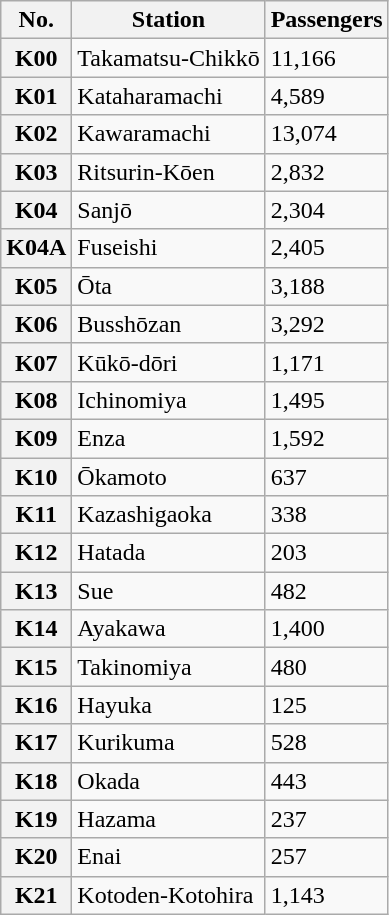<table class="wikitable">
<tr>
<th>No.</th>
<th>Station</th>
<th>Passengers</th>
</tr>
<tr>
<th>K00</th>
<td>Takamatsu-Chikkō</td>
<td>11,166</td>
</tr>
<tr>
<th>K01</th>
<td>Kataharamachi</td>
<td>4,589</td>
</tr>
<tr>
<th>K02</th>
<td>Kawaramachi</td>
<td>13,074</td>
</tr>
<tr>
<th>K03</th>
<td>Ritsurin-Kōen</td>
<td>2,832</td>
</tr>
<tr>
<th>K04</th>
<td>Sanjō</td>
<td>2,304</td>
</tr>
<tr>
<th>K04A</th>
<td>Fuseishi</td>
<td>2,405</td>
</tr>
<tr>
<th>K05</th>
<td>Ōta</td>
<td>3,188</td>
</tr>
<tr>
<th>K06</th>
<td>Busshōzan</td>
<td>3,292</td>
</tr>
<tr>
<th>K07</th>
<td>Kūkō-dōri</td>
<td>1,171</td>
</tr>
<tr>
<th>K08</th>
<td>Ichinomiya</td>
<td>1,495</td>
</tr>
<tr>
<th>K09</th>
<td>Enza</td>
<td>1,592</td>
</tr>
<tr>
<th>K10</th>
<td>Ōkamoto</td>
<td>637</td>
</tr>
<tr>
<th>K11</th>
<td>Kazashigaoka</td>
<td>338</td>
</tr>
<tr>
<th>K12</th>
<td>Hatada</td>
<td>203</td>
</tr>
<tr>
<th>K13</th>
<td>Sue</td>
<td>482</td>
</tr>
<tr>
<th>K14</th>
<td>Ayakawa</td>
<td>1,400</td>
</tr>
<tr>
<th>K15</th>
<td>Takinomiya</td>
<td>480</td>
</tr>
<tr>
<th>K16</th>
<td>Hayuka</td>
<td>125</td>
</tr>
<tr>
<th>K17</th>
<td>Kurikuma</td>
<td>528</td>
</tr>
<tr>
<th>K18</th>
<td>Okada</td>
<td>443</td>
</tr>
<tr>
<th>K19</th>
<td>Hazama</td>
<td>237</td>
</tr>
<tr>
<th>K20</th>
<td>Enai</td>
<td>257</td>
</tr>
<tr>
<th>K21</th>
<td>Kotoden-Kotohira</td>
<td>1,143</td>
</tr>
</table>
